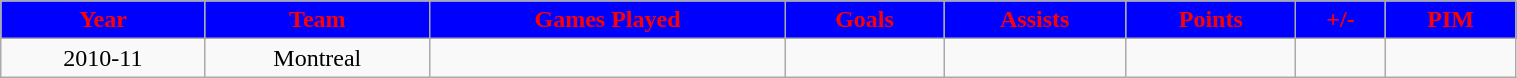<table class="wikitable" width="80%">
<tr align="center"  style="background:blue;color:red;">
<td><strong>Year</strong></td>
<td><strong>Team</strong></td>
<td><strong>Games Played</strong></td>
<td><strong>Goals</strong></td>
<td><strong>Assists</strong></td>
<td><strong>Points</strong></td>
<td><strong>+/-</strong></td>
<td><strong>PIM</strong></td>
</tr>
<tr align="center" bgcolor="">
<td>2010-11</td>
<td>Montreal</td>
<td></td>
<td></td>
<td></td>
<td></td>
<td></td>
<td></td>
</tr>
</table>
